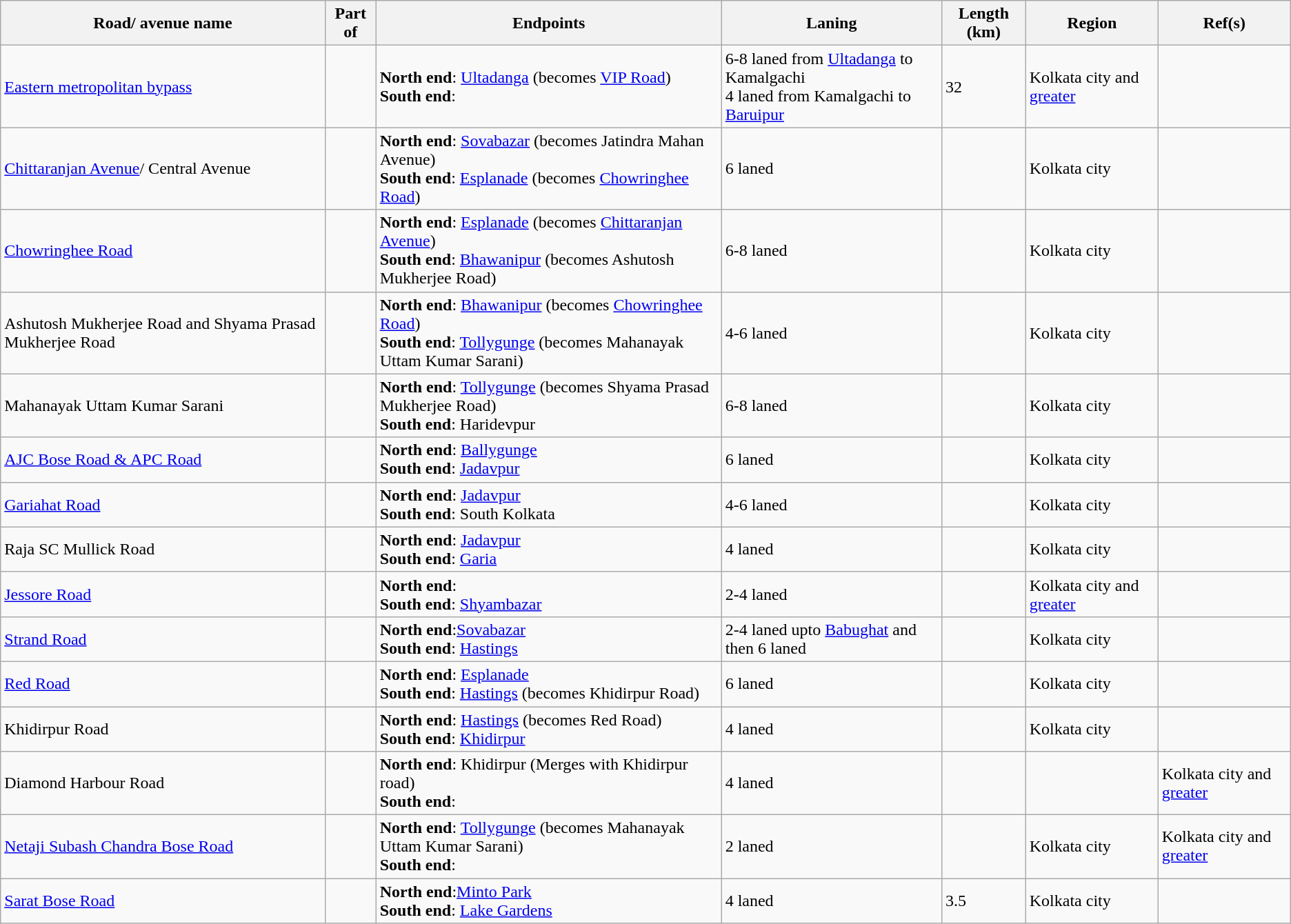<table class="wikitable">
<tr>
<th>Road/ avenue name</th>
<th>Part of</th>
<th>Endpoints</th>
<th>Laning</th>
<th>Length (km)</th>
<th>Region</th>
<th>Ref(s)</th>
</tr>
<tr>
<td><a href='#'>Eastern metropolitan bypass</a></td>
<td></td>
<td><strong>North end</strong>: <a href='#'>Ultadanga</a> (becomes <a href='#'>VIP Road</a>) <br> <strong>South end</strong>: </td>
<td>6-8 laned from <a href='#'>Ultadanga</a> to Kamalgachi <br> 4 laned from Kamalgachi to <a href='#'>Baruipur</a></td>
<td>32</td>
<td>Kolkata city and <a href='#'>greater</a></td>
<td></td>
</tr>
<tr>
<td><a href='#'>Chittaranjan Avenue</a>/ Central Avenue</td>
<td></td>
<td><strong>North end</strong>:  <a href='#'>Sovabazar</a> (becomes Jatindra Mahan Avenue) <br> <strong>South end</strong>: <a href='#'>Esplanade</a> (becomes <a href='#'>Chowringhee Road</a>)</td>
<td>6 laned</td>
<td></td>
<td>Kolkata city</td>
<td></td>
</tr>
<tr>
<td><a href='#'>Chowringhee Road</a></td>
<td></td>
<td><strong>North end</strong>:  <a href='#'>Esplanade</a> (becomes <a href='#'>Chittaranjan Avenue</a>)<br> <strong>South end</strong>: <a href='#'>Bhawanipur</a>  (becomes Ashutosh Mukherjee Road)</td>
<td>6-8 laned</td>
<td></td>
<td>Kolkata city</td>
<td></td>
</tr>
<tr>
<td>Ashutosh Mukherjee Road and Shyama Prasad Mukherjee Road</td>
<td></td>
<td><strong>North end</strong>:  <a href='#'>Bhawanipur</a> (becomes <a href='#'>Chowringhee Road</a>)<br> <strong>South end</strong>: <a href='#'>Tollygunge</a>  (becomes Mahanayak Uttam Kumar Sarani)</td>
<td>4-6 laned</td>
<td></td>
<td>Kolkata city</td>
<td></td>
</tr>
<tr>
<td>Mahanayak Uttam Kumar Sarani</td>
<td></td>
<td><strong>North end</strong>:  <a href='#'>Tollygunge</a> (becomes Shyama Prasad Mukherjee Road)<br> <strong>South end</strong>: Haridevpur</td>
<td>6-8 laned</td>
<td></td>
<td>Kolkata city</td>
<td></td>
</tr>
<tr>
<td><a href='#'>AJC Bose Road & APC Road</a></td>
<td></td>
<td><strong>North end</strong>:  <a href='#'>Ballygunge</a> <br> <strong>South end</strong>: <a href='#'>Jadavpur</a></td>
<td>6 laned</td>
<td></td>
<td>Kolkata city</td>
<td></td>
</tr>
<tr>
<td><a href='#'>Gariahat Road</a></td>
<td></td>
<td><strong>North end</strong>:  <a href='#'>Jadavpur</a> <br> <strong>South end</strong>: South Kolkata</td>
<td>4-6 laned</td>
<td></td>
<td>Kolkata city</td>
<td></td>
</tr>
<tr>
<td>Raja SC Mullick Road</td>
<td></td>
<td><strong>North end</strong>:  <a href='#'>Jadavpur</a> <br> <strong>South end</strong>:  <a href='#'>Garia</a></td>
<td>4 laned</td>
<td></td>
<td>Kolkata city</td>
<td></td>
</tr>
<tr>
<td><a href='#'>Jessore Road</a></td>
<td></td>
<td><strong>North end</strong>: <br> <strong>South end</strong>: <a href='#'>Shyambazar</a></td>
<td>2-4 laned</td>
<td></td>
<td>Kolkata city and <a href='#'>greater</a></td>
<td></td>
</tr>
<tr>
<td><a href='#'>Strand Road</a></td>
<td></td>
<td><strong>North end</strong>:<a href='#'>Sovabazar</a><br> <strong>South end</strong>: <a href='#'>Hastings</a></td>
<td>2-4 laned upto <a href='#'>Babughat</a> and then 6 laned</td>
<td></td>
<td>Kolkata city</td>
<td></td>
</tr>
<tr>
<td><a href='#'>Red Road</a></td>
<td></td>
<td><strong>North end</strong>: <a href='#'>Esplanade</a> <br> <strong>South end</strong>: <a href='#'>Hastings</a> (becomes Khidirpur Road)</td>
<td>6 laned</td>
<td></td>
<td>Kolkata city</td>
<td></td>
</tr>
<tr>
<td>Khidirpur Road</td>
<td></td>
<td><strong>North end</strong>: <a href='#'>Hastings</a> (becomes Red Road) <br> <strong>South end</strong>: <a href='#'>Khidirpur</a></td>
<td>4 laned</td>
<td></td>
<td>Kolkata city</td>
<td></td>
</tr>
<tr>
<td>Diamond Harbour Road</td>
<td></td>
<td><strong>North end</strong>: Khidirpur (Merges with Khidirpur road) <br> <strong>South end</strong>: </td>
<td>4 laned</td>
<td></td>
<td></td>
<td>Kolkata city and <a href='#'>greater</a></td>
</tr>
<tr>
<td><a href='#'>Netaji Subash Chandra Bose Road</a></td>
<td></td>
<td><strong>North end</strong>: <a href='#'>Tollygunge</a>  (becomes Mahanayak Uttam Kumar Sarani) <br> <strong>South end</strong>: </td>
<td>2 laned</td>
<td></td>
<td>Kolkata city</td>
<td>Kolkata city and <a href='#'>greater</a></td>
</tr>
<tr>
<td><a href='#'>Sarat Bose Road</a></td>
<td></td>
<td><strong>North end</strong>:<a href='#'>Minto Park</a><br> <strong>South end</strong>: <a href='#'>Lake Gardens</a></td>
<td>4 laned</td>
<td>3.5</td>
<td>Kolkata city</td>
<td></td>
</tr>
</table>
